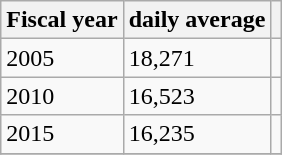<table class="wikitable">
<tr>
<th>Fiscal year</th>
<th>daily average</th>
<th></th>
</tr>
<tr>
<td>2005</td>
<td>18,271</td>
<td></td>
</tr>
<tr>
<td>2010</td>
<td>16,523</td>
<td></td>
</tr>
<tr>
<td>2015</td>
<td>16,235</td>
<td></td>
</tr>
<tr>
</tr>
</table>
